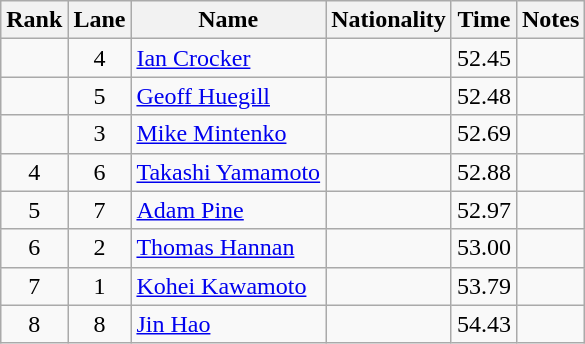<table class="wikitable sortable" style="text-align:center">
<tr>
<th>Rank</th>
<th>Lane</th>
<th>Name</th>
<th>Nationality</th>
<th>Time</th>
<th>Notes</th>
</tr>
<tr>
<td></td>
<td>4</td>
<td align=left><a href='#'>Ian Crocker</a></td>
<td align=left></td>
<td>52.45</td>
<td></td>
</tr>
<tr>
<td></td>
<td>5</td>
<td align=left><a href='#'>Geoff Huegill</a></td>
<td align=left></td>
<td>52.48</td>
<td></td>
</tr>
<tr>
<td></td>
<td>3</td>
<td align=left><a href='#'>Mike Mintenko</a></td>
<td align=left></td>
<td>52.69</td>
<td></td>
</tr>
<tr>
<td>4</td>
<td>6</td>
<td align=left><a href='#'>Takashi Yamamoto</a></td>
<td align=left></td>
<td>52.88</td>
<td></td>
</tr>
<tr>
<td>5</td>
<td>7</td>
<td align=left><a href='#'>Adam Pine</a></td>
<td align=left></td>
<td>52.97</td>
<td></td>
</tr>
<tr>
<td>6</td>
<td>2</td>
<td align=left><a href='#'>Thomas Hannan</a></td>
<td align=left></td>
<td>53.00</td>
<td></td>
</tr>
<tr>
<td>7</td>
<td>1</td>
<td align=left><a href='#'>Kohei Kawamoto</a></td>
<td align=left></td>
<td>53.79</td>
<td></td>
</tr>
<tr>
<td>8</td>
<td>8</td>
<td align=left><a href='#'>Jin Hao</a></td>
<td align=left></td>
<td>54.43</td>
<td></td>
</tr>
</table>
